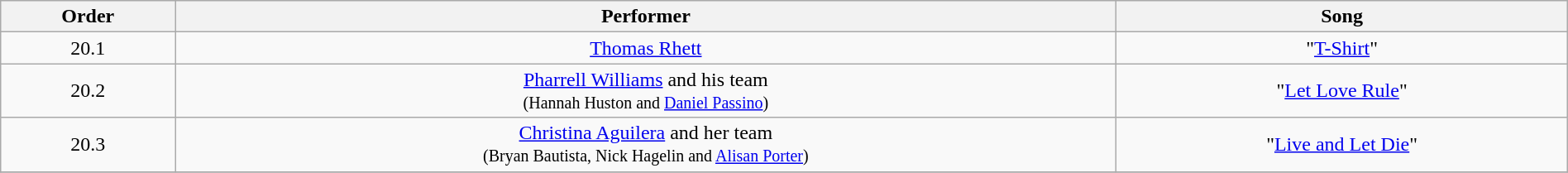<table class="wikitable" style="text-align:center; width:100%;">
<tr>
<th>Order</th>
<th>Performer</th>
<th>Song</th>
</tr>
<tr>
<td>20.1</td>
<td><a href='#'>Thomas Rhett</a></td>
<td>"<a href='#'>T-Shirt</a>"</td>
</tr>
<tr>
<td>20.2</td>
<td><a href='#'>Pharrell Williams</a> and his team <br><small>(Hannah Huston and <a href='#'>Daniel Passino</a>)</small></td>
<td>"<a href='#'>Let Love Rule</a>"</td>
</tr>
<tr>
<td>20.3</td>
<td><a href='#'>Christina Aguilera</a> and her team <br><small>(Bryan Bautista, Nick Hagelin and <a href='#'>Alisan Porter</a>)</small></td>
<td>"<a href='#'>Live and Let Die</a>"</td>
</tr>
<tr>
</tr>
</table>
